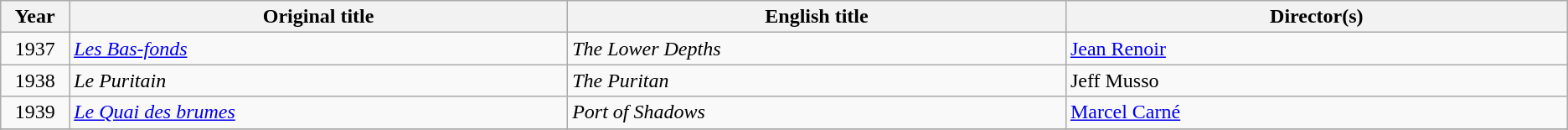<table class="wikitable plainrowheaders">
<tr>
<th scope="col" width="50">Year</th>
<th scope="col" width="450">Original title</th>
<th scope="col" width="450">English title</th>
<th scope="col" width="450">Director(s)</th>
</tr>
<tr>
<td align="center">1937</td>
<td><em><a href='#'>Les Bas-fonds</a></em></td>
<td><em>The Lower Depths</em></td>
<td><a href='#'>Jean Renoir</a></td>
</tr>
<tr>
<td align="center">1938</td>
<td><em>Le Puritain</em></td>
<td><em>The Puritan</em></td>
<td>Jeff Musso</td>
</tr>
<tr>
<td align="center">1939</td>
<td><em><a href='#'>Le Quai des brumes</a></em></td>
<td><em>Port of Shadows</em></td>
<td><a href='#'>Marcel Carné</a></td>
</tr>
<tr>
</tr>
</table>
